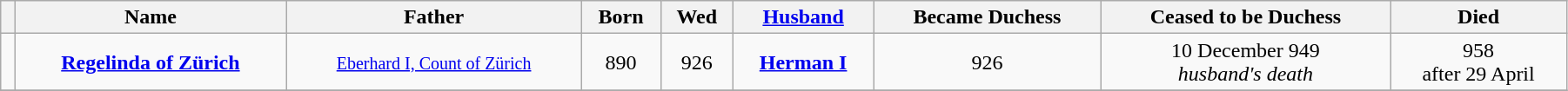<table width=95% class="wikitable" style="text-align:center">
<tr>
<th></th>
<th>Name</th>
<th>Father</th>
<th>Born</th>
<th>Wed</th>
<th><a href='#'>Husband</a></th>
<th>Became Duchess</th>
<th>Ceased to be Duchess</th>
<th>Died</th>
</tr>
<tr>
<td align="center"></td>
<td align="center"><strong><a href='#'>Regelinda of Zürich</a></strong></td>
<td align="center"><small><a href='#'>Eberhard I, Count of Zürich</a></small></td>
<td align="center">890</td>
<td align="center">926</td>
<td align="center"><strong><a href='#'>Herman I</a></strong></td>
<td align="center">926</td>
<td align="center">10 December 949<br><em>husband's death</em></td>
<td align="center">958 <br> after 29 April</td>
</tr>
<tr>
</tr>
</table>
